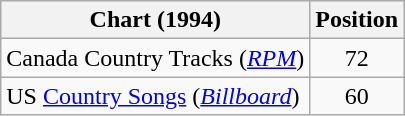<table class="wikitable sortable">
<tr>
<th scope="col">Chart (1994)</th>
<th scope="col">Position</th>
</tr>
<tr>
<td>Canada Country Tracks (<em><a href='#'>RPM</a></em>)</td>
<td align="center">72</td>
</tr>
<tr>
<td>US <a href='#'>Country Songs</a> (<em><a href='#'>Billboard</a></em>)</td>
<td align="center">60</td>
</tr>
</table>
